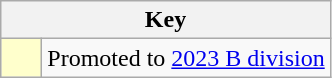<table class="wikitable" style="text-align: center;">
<tr>
<th colspan=2>Key</th>
</tr>
<tr>
<td style="background:#ffffcc; width:20px;"></td>
<td align=left>Promoted to <a href='#'>2023 B division</a></td>
</tr>
</table>
